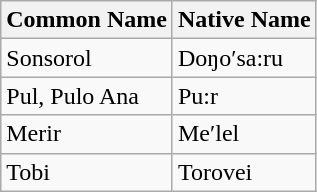<table class="wikitable">
<tr>
<th>Common Name</th>
<th>Native Name</th>
</tr>
<tr>
<td>Sonsorol</td>
<td>Doŋo′sa:ru</td>
</tr>
<tr>
<td>Pul, Pulo Ana</td>
<td>Pu:r</td>
</tr>
<tr>
<td>Merir</td>
<td>Me′lel</td>
</tr>
<tr>
<td>Tobi</td>
<td>Torovei</td>
</tr>
</table>
